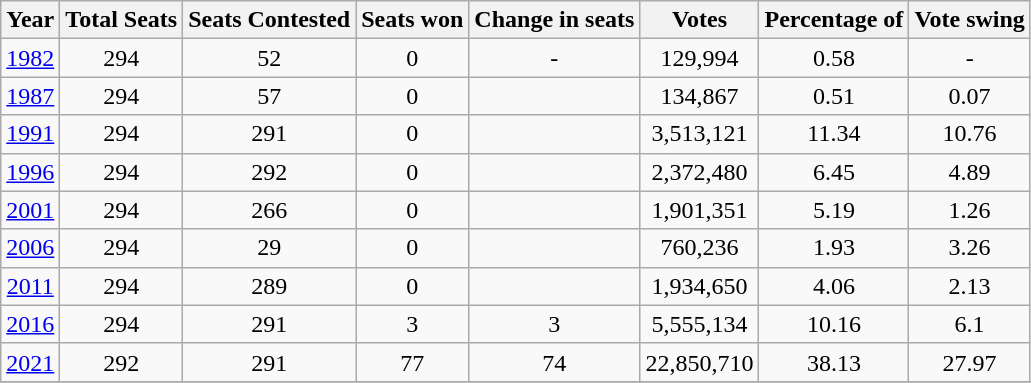<table class="wikitable sortable" style="text-align:center">
<tr>
<th>Year</th>
<th>Total Seats</th>
<th>Seats Contested</th>
<th>Seats won</th>
<th>Change in seats</th>
<th>Votes</th>
<th>Percentage of</th>
<th>Vote swing</th>
</tr>
<tr>
<td><a href='#'>1982</a></td>
<td>294</td>
<td>52</td>
<td>0</td>
<td>-</td>
<td>129,994</td>
<td>0.58</td>
<td>-</td>
</tr>
<tr>
<td><a href='#'>1987</a></td>
<td>294</td>
<td>57</td>
<td>0</td>
<td></td>
<td>134,867</td>
<td>0.51</td>
<td>0.07</td>
</tr>
<tr>
<td><a href='#'>1991</a></td>
<td>294</td>
<td>291</td>
<td>0</td>
<td></td>
<td>3,513,121</td>
<td>11.34</td>
<td>10.76</td>
</tr>
<tr>
<td><a href='#'>1996</a></td>
<td>294</td>
<td>292</td>
<td>0</td>
<td></td>
<td>2,372,480</td>
<td>6.45</td>
<td>4.89</td>
</tr>
<tr>
<td><a href='#'>2001</a></td>
<td>294</td>
<td>266</td>
<td>0</td>
<td></td>
<td>1,901,351</td>
<td>5.19</td>
<td>1.26</td>
</tr>
<tr>
<td><a href='#'>2006</a></td>
<td>294</td>
<td>29</td>
<td>0</td>
<td></td>
<td>760,236</td>
<td>1.93</td>
<td>3.26</td>
</tr>
<tr>
<td><a href='#'>2011</a></td>
<td>294</td>
<td>289</td>
<td>0</td>
<td></td>
<td>1,934,650</td>
<td>4.06</td>
<td>2.13</td>
</tr>
<tr>
<td><a href='#'>2016</a></td>
<td>294</td>
<td>291</td>
<td>3</td>
<td>3</td>
<td>5,555,134</td>
<td>10.16</td>
<td>6.1</td>
</tr>
<tr>
<td><a href='#'>2021</a></td>
<td>292</td>
<td>291</td>
<td>77</td>
<td>74</td>
<td>22,850,710</td>
<td>38.13</td>
<td>27.97</td>
</tr>
<tr>
</tr>
</table>
